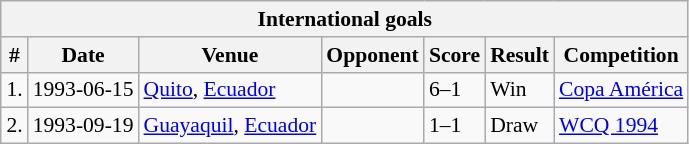<table class="wikitable collapsible collapsed" border="1" style="float:center; border:1px; font-size:90%; margin-left:1em;">
<tr>
<th colspan=7 width=250>International goals</th>
</tr>
<tr>
<th>#</th>
<th>Date</th>
<th>Venue</th>
<th>Opponent</th>
<th>Score</th>
<th>Result</th>
<th>Competition</th>
</tr>
<tr>
<td>1.</td>
<td>1993-06-15</td>
<td><a href='#'>Quito</a>, <a href='#'>Ecuador</a></td>
<td></td>
<td>6–1</td>
<td>Win</td>
<td><a href='#'>Copa América</a></td>
</tr>
<tr>
<td>2.</td>
<td>1993-09-19</td>
<td><a href='#'>Guayaquil</a>, <a href='#'>Ecuador</a></td>
<td></td>
<td>1–1</td>
<td>Draw</td>
<td><a href='#'>WCQ 1994</a></td>
</tr>
</table>
